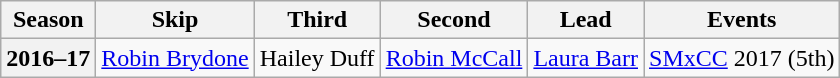<table class="wikitable">
<tr>
<th scope="col">Season</th>
<th scope="col">Skip</th>
<th scope="col">Third</th>
<th scope="col">Second</th>
<th scope="col">Lead</th>
<th scope="col">Events</th>
</tr>
<tr>
<th scope="row">2016–17</th>
<td><a href='#'>Robin Brydone</a></td>
<td>Hailey Duff</td>
<td><a href='#'>Robin McCall</a></td>
<td><a href='#'>Laura Barr</a></td>
<td><a href='#'>SMxCC</a> 2017 (5th)</td>
</tr>
</table>
